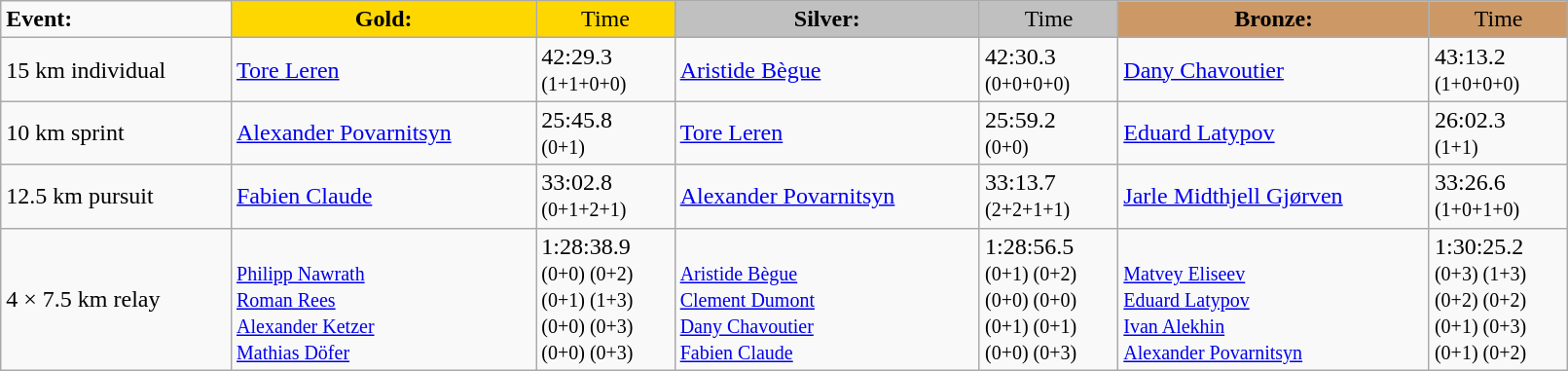<table class="wikitable" width=85%>
<tr>
<td><strong>Event:</strong></td>
<td style="text-align:center;background-color:gold;"><strong>Gold:</strong></td>
<td style="text-align:center;background-color:gold;">Time</td>
<td style="text-align:center;background-color:silver;"><strong>Silver:</strong></td>
<td style="text-align:center;background-color:silver;">Time</td>
<td style="text-align:center;background-color:#CC9966;"><strong>Bronze:</strong></td>
<td style="text-align:center;background-color:#CC9966;">Time</td>
</tr>
<tr>
<td>15 km individual<br><em></em></td>
<td><a href='#'>Tore Leren</a><br><small></small></td>
<td>42:29.3<br><small>(1+1+0+0)</small></td>
<td><a href='#'>Aristide Bègue</a><br><small></small></td>
<td>42:30.3<br><small>(0+0+0+0)</small></td>
<td><a href='#'>Dany Chavoutier</a><br><small></small></td>
<td>43:13.2<br><small>(1+0+0+0)</small></td>
</tr>
<tr>
<td>10 km sprint<br><em></em></td>
<td><a href='#'>Alexander Povarnitsyn</a><br><small></small></td>
<td>25:45.8<br><small>(0+1)</small></td>
<td><a href='#'>Tore Leren</a><br><small></small></td>
<td>25:59.2<br><small>(0+0)</small></td>
<td><a href='#'>Eduard Latypov</a><br><small></small></td>
<td>26:02.3<br><small>(1+1)</small></td>
</tr>
<tr>
<td>12.5 km pursuit<br><em></em></td>
<td><a href='#'>Fabien Claude</a><br><small></small></td>
<td>33:02.8<br><small>(0+1+2+1)</small></td>
<td><a href='#'>Alexander Povarnitsyn</a><br><small></small></td>
<td>33:13.7<br><small>(2+2+1+1)</small></td>
<td><a href='#'>Jarle Midthjell Gjørven</a><br><small></small></td>
<td>33:26.6<br><small>(1+0+1+0)</small></td>
</tr>
<tr>
<td>4 × 7.5 km relay<br><em></em></td>
<td> <br><small><a href='#'>Philipp Nawrath</a><br><a href='#'>Roman Rees</a><br><a href='#'>Alexander Ketzer</a><br><a href='#'>Mathias Döfer</a></small></td>
<td>1:28:38.9<br><small>(0+0) (0+2)<br>(0+1) (1+3)<br>(0+0) (0+3)<br>(0+0) (0+3)</small></td>
<td> <br><small><a href='#'>Aristide Bègue</a><br><a href='#'>Clement Dumont</a><br><a href='#'>Dany Chavoutier</a><br><a href='#'>Fabien Claude</a></small></td>
<td>1:28:56.5<br><small>(0+1) (0+2)<br>(0+0) (0+0) <br>(0+1) (0+1)<br>(0+0) (0+3)</small></td>
<td> <br><small><a href='#'>Matvey Eliseev</a><br><a href='#'>Eduard Latypov</a><br><a href='#'>Ivan Alekhin</a><br><a href='#'>Alexander Povarnitsyn</a></small></td>
<td>1:30:25.2<br><small>(0+3) (1+3)<br>(0+2) (0+2)<br>(0+1) (0+3)<br>(0+1) (0+2) </small></td>
</tr>
</table>
